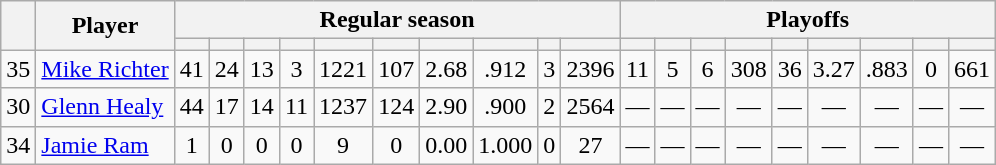<table class="wikitable plainrowheaders" style="text-align:center;">
<tr>
<th scope="col" rowspan="2"></th>
<th scope="col" rowspan="2">Player</th>
<th scope=colgroup colspan=10>Regular season</th>
<th scope=colgroup colspan=9>Playoffs</th>
</tr>
<tr>
<th scope="col"></th>
<th scope="col"></th>
<th scope="col"></th>
<th scope="col"></th>
<th scope="col"></th>
<th scope="col"></th>
<th scope="col"></th>
<th scope="col"></th>
<th scope="col"></th>
<th scope="col"></th>
<th scope="col"></th>
<th scope="col"></th>
<th scope="col"></th>
<th scope="col"></th>
<th scope="col"></th>
<th scope="col"></th>
<th scope="col"></th>
<th scope="col"></th>
<th scope="col"></th>
</tr>
<tr>
<td scope="row">35</td>
<td align="left"><a href='#'>Mike Richter</a></td>
<td>41</td>
<td>24</td>
<td>13</td>
<td>3</td>
<td>1221</td>
<td>107</td>
<td>2.68</td>
<td>.912</td>
<td>3</td>
<td>2396</td>
<td>11</td>
<td>5</td>
<td>6</td>
<td>308</td>
<td>36</td>
<td>3.27</td>
<td>.883</td>
<td>0</td>
<td>661</td>
</tr>
<tr>
<td scope="row">30</td>
<td align="left"><a href='#'>Glenn Healy</a></td>
<td>44</td>
<td>17</td>
<td>14</td>
<td>11</td>
<td>1237</td>
<td>124</td>
<td>2.90</td>
<td>.900</td>
<td>2</td>
<td>2564</td>
<td>—</td>
<td>—</td>
<td>—</td>
<td>—</td>
<td>—</td>
<td>—</td>
<td>—</td>
<td>—</td>
<td>—</td>
</tr>
<tr>
<td scope="row">34</td>
<td align="left"><a href='#'>Jamie Ram</a></td>
<td>1</td>
<td>0</td>
<td>0</td>
<td>0</td>
<td>9</td>
<td>0</td>
<td>0.00</td>
<td>1.000</td>
<td>0</td>
<td>27</td>
<td>—</td>
<td>—</td>
<td>—</td>
<td>—</td>
<td>—</td>
<td>—</td>
<td>—</td>
<td>—</td>
<td>—</td>
</tr>
</table>
